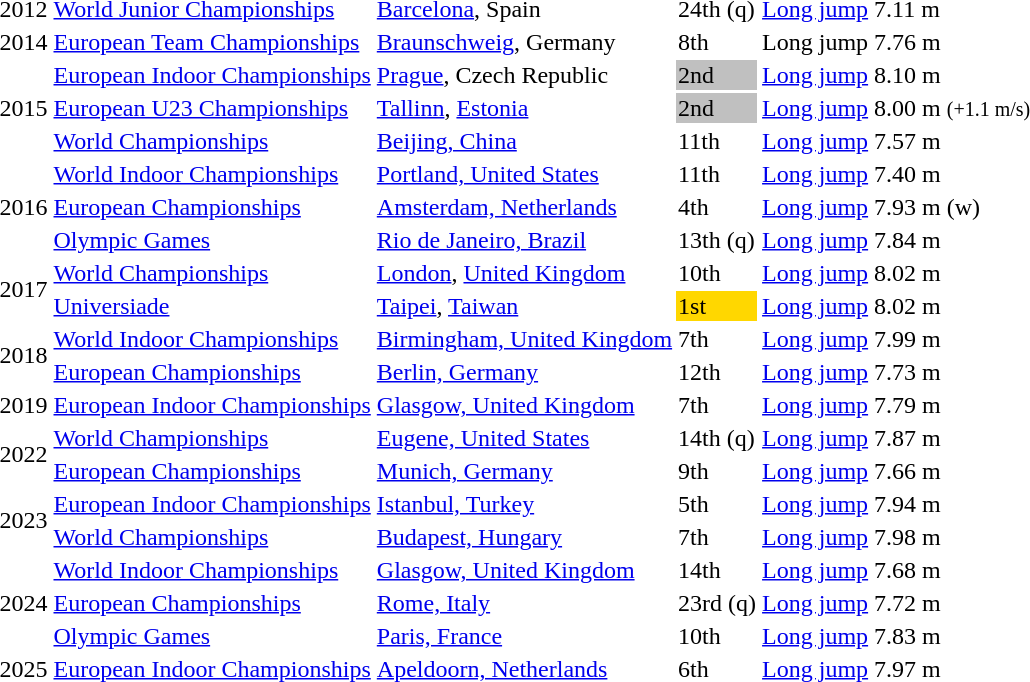<table>
<tr>
<td>2012</td>
<td><a href='#'>World Junior Championships</a></td>
<td><a href='#'>Barcelona</a>, Spain</td>
<td>24th (q)</td>
<td><a href='#'>Long jump</a></td>
<td>7.11 m</td>
</tr>
<tr>
<td>2014</td>
<td><a href='#'>European Team Championships</a></td>
<td><a href='#'>Braunschweig</a>, Germany</td>
<td>8th</td>
<td>Long jump</td>
<td>7.76 m</td>
</tr>
<tr>
<td rowspan=3>2015</td>
<td><a href='#'>European Indoor Championships</a></td>
<td><a href='#'>Prague</a>, Czech Republic</td>
<td bgcolor=silver>2nd</td>
<td><a href='#'>Long jump</a></td>
<td>8.10 m</td>
</tr>
<tr>
<td><a href='#'>European U23 Championships</a></td>
<td><a href='#'>Tallinn</a>, <a href='#'>Estonia</a></td>
<td bgcolor=silver>2nd</td>
<td><a href='#'>Long jump</a></td>
<td>8.00 m <small>(+1.1 m/s)</small></td>
</tr>
<tr>
<td><a href='#'>World Championships</a></td>
<td><a href='#'>Beijing, China</a></td>
<td>11th</td>
<td><a href='#'>Long jump</a></td>
<td>7.57 m</td>
</tr>
<tr>
<td rowspan=3>2016</td>
<td><a href='#'>World Indoor Championships</a></td>
<td><a href='#'>Portland, United States</a></td>
<td>11th</td>
<td><a href='#'>Long jump</a></td>
<td>7.40 m</td>
</tr>
<tr>
<td><a href='#'>European Championships</a></td>
<td><a href='#'>Amsterdam, Netherlands</a></td>
<td>4th</td>
<td><a href='#'>Long jump</a></td>
<td>7.93 m (w)</td>
</tr>
<tr>
<td><a href='#'>Olympic Games</a></td>
<td><a href='#'>Rio de Janeiro, Brazil</a></td>
<td>13th (q)</td>
<td><a href='#'>Long jump</a></td>
<td>7.84 m</td>
</tr>
<tr>
<td rowspan=2>2017</td>
<td><a href='#'>World Championships</a></td>
<td><a href='#'>London</a>, <a href='#'>United Kingdom</a></td>
<td>10th</td>
<td><a href='#'>Long jump</a></td>
<td>8.02 m</td>
</tr>
<tr>
<td><a href='#'>Universiade</a></td>
<td><a href='#'>Taipei</a>, <a href='#'>Taiwan</a></td>
<td bgcolor=gold>1st</td>
<td><a href='#'>Long jump</a></td>
<td>8.02 m</td>
</tr>
<tr>
<td rowspan=2>2018</td>
<td><a href='#'>World Indoor Championships</a></td>
<td><a href='#'>Birmingham, United Kingdom</a></td>
<td>7th</td>
<td><a href='#'>Long jump</a></td>
<td>7.99 m</td>
</tr>
<tr>
<td><a href='#'>European Championships</a></td>
<td><a href='#'>Berlin, Germany</a></td>
<td>12th</td>
<td><a href='#'>Long jump</a></td>
<td>7.73 m</td>
</tr>
<tr>
<td>2019</td>
<td><a href='#'>European Indoor Championships</a></td>
<td><a href='#'>Glasgow, United Kingdom</a></td>
<td>7th</td>
<td><a href='#'>Long jump</a></td>
<td>7.79 m</td>
</tr>
<tr>
<td rowspan=2>2022</td>
<td><a href='#'>World Championships</a></td>
<td><a href='#'>Eugene, United States</a></td>
<td>14th (q)</td>
<td><a href='#'>Long jump</a></td>
<td>7.87 m</td>
</tr>
<tr>
<td><a href='#'>European Championships</a></td>
<td><a href='#'>Munich, Germany</a></td>
<td>9th</td>
<td><a href='#'>Long jump</a></td>
<td>7.66 m</td>
</tr>
<tr>
<td rowspan=2>2023</td>
<td><a href='#'>European Indoor Championships</a></td>
<td><a href='#'>Istanbul, Turkey</a></td>
<td>5th</td>
<td><a href='#'>Long jump</a></td>
<td>7.94 m</td>
</tr>
<tr>
<td><a href='#'>World Championships</a></td>
<td><a href='#'>Budapest, Hungary</a></td>
<td>7th</td>
<td><a href='#'>Long jump</a></td>
<td>7.98 m</td>
</tr>
<tr>
<td rowspan=3>2024</td>
<td><a href='#'>World Indoor Championships</a></td>
<td><a href='#'>Glasgow, United Kingdom</a></td>
<td>14th</td>
<td><a href='#'>Long jump</a></td>
<td>7.68 m</td>
</tr>
<tr>
<td><a href='#'>European Championships</a></td>
<td><a href='#'>Rome, Italy</a></td>
<td>23rd (q)</td>
<td><a href='#'>Long jump</a></td>
<td>7.72 m</td>
</tr>
<tr>
<td><a href='#'>Olympic Games</a></td>
<td><a href='#'>Paris, France</a></td>
<td>10th</td>
<td><a href='#'>Long jump</a></td>
<td>7.83 m</td>
</tr>
<tr>
<td>2025</td>
<td><a href='#'>European  Indoor Championships</a></td>
<td><a href='#'>Apeldoorn, Netherlands</a></td>
<td>6th</td>
<td><a href='#'>Long jump</a></td>
<td>7.97 m</td>
</tr>
</table>
